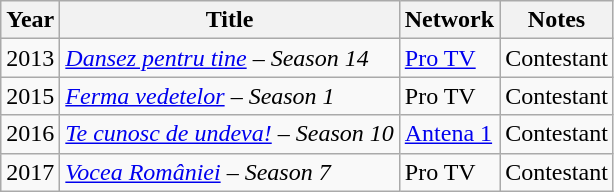<table class="wikitable">
<tr>
<th>Year</th>
<th>Title</th>
<th>Network</th>
<th>Notes</th>
</tr>
<tr>
<td>2013</td>
<td><em><a href='#'>Dansez pentru tine</a> – Season 14</em> </td>
<td><a href='#'>Pro TV</a></td>
<td>Contestant</td>
</tr>
<tr>
<td>2015</td>
<td><em><a href='#'>Ferma vedetelor</a> – Season 1</em> </td>
<td>Pro TV</td>
<td>Contestant</td>
</tr>
<tr>
<td>2016</td>
<td><em><a href='#'>Te cunosc de undeva!</a> – Season 10</em> </td>
<td><a href='#'>Antena 1</a></td>
<td>Contestant</td>
</tr>
<tr>
<td>2017</td>
<td><em><a href='#'>Vocea României</a> – Season 7</em></td>
<td>Pro TV</td>
<td>Contestant</td>
</tr>
</table>
